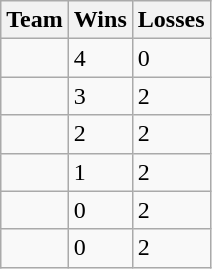<table class=wikitable>
<tr>
<th>Team</th>
<th>Wins</th>
<th>Losses</th>
</tr>
<tr>
<td><strong></strong></td>
<td>4</td>
<td>0</td>
</tr>
<tr>
<td></td>
<td>3</td>
<td>2</td>
</tr>
<tr>
<td></td>
<td>2</td>
<td>2</td>
</tr>
<tr>
<td></td>
<td>1</td>
<td>2</td>
</tr>
<tr>
<td></td>
<td>0</td>
<td>2</td>
</tr>
<tr>
<td></td>
<td>0</td>
<td>2</td>
</tr>
</table>
